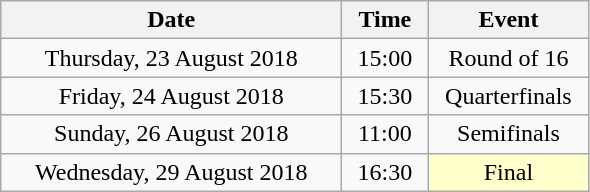<table class = "wikitable" style="text-align:center;">
<tr>
<th width=220>Date</th>
<th width=50>Time</th>
<th width=100>Event</th>
</tr>
<tr>
<td>Thursday, 23 August 2018</td>
<td>15:00</td>
<td>Round of 16</td>
</tr>
<tr>
<td>Friday, 24 August 2018</td>
<td>15:30</td>
<td>Quarterfinals</td>
</tr>
<tr>
<td>Sunday, 26 August 2018</td>
<td>11:00</td>
<td>Semifinals</td>
</tr>
<tr>
<td>Wednesday, 29 August 2018</td>
<td>16:30</td>
<td bgcolor=ffffcc>Final</td>
</tr>
</table>
